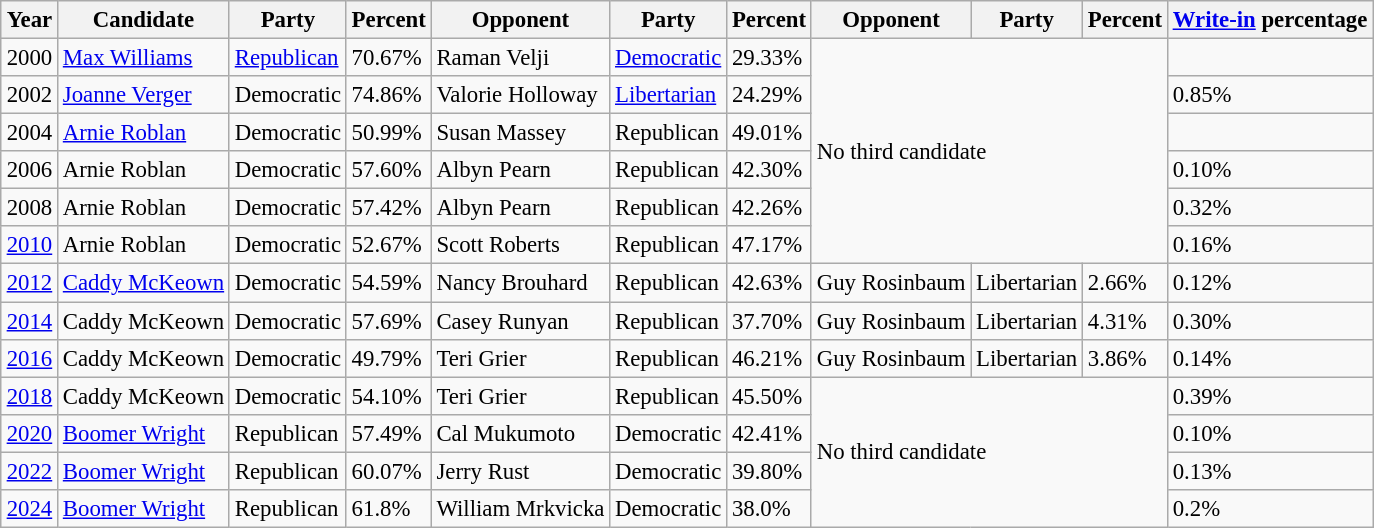<table class="wikitable sortable" style="margin:0.5em auto; font-size:95%;">
<tr>
<th>Year</th>
<th>Candidate</th>
<th>Party</th>
<th>Percent</th>
<th>Opponent</th>
<th>Party</th>
<th>Percent</th>
<th>Opponent</th>
<th>Party</th>
<th>Percent</th>
<th><a href='#'>Write-in</a> percentage</th>
</tr>
<tr>
<td>2000</td>
<td><a href='#'>Max Williams</a></td>
<td><a href='#'>Republican</a></td>
<td>70.67%</td>
<td>Raman Velji</td>
<td><a href='#'>Democratic</a></td>
<td>29.33%</td>
<td colspan="3" rowspan="6">No third candidate</td>
<td></td>
</tr>
<tr>
<td>2002</td>
<td><a href='#'>Joanne Verger</a></td>
<td>Democratic</td>
<td>74.86%</td>
<td>Valorie Holloway</td>
<td><a href='#'>Libertarian</a></td>
<td>24.29%</td>
<td>0.85%</td>
</tr>
<tr>
<td>2004</td>
<td><a href='#'>Arnie Roblan</a></td>
<td>Democratic</td>
<td>50.99%</td>
<td>Susan Massey</td>
<td>Republican</td>
<td>49.01%</td>
<td></td>
</tr>
<tr>
<td>2006</td>
<td>Arnie Roblan</td>
<td>Democratic</td>
<td>57.60%</td>
<td>Albyn Pearn</td>
<td>Republican</td>
<td>42.30%</td>
<td>0.10%</td>
</tr>
<tr>
<td>2008</td>
<td>Arnie Roblan</td>
<td>Democratic</td>
<td>57.42%</td>
<td>Albyn Pearn</td>
<td>Republican</td>
<td>42.26%</td>
<td>0.32%</td>
</tr>
<tr>
<td><a href='#'>2010</a></td>
<td>Arnie Roblan</td>
<td>Democratic</td>
<td>52.67%</td>
<td>Scott Roberts</td>
<td>Republican</td>
<td>47.17%</td>
<td>0.16%</td>
</tr>
<tr>
<td><a href='#'>2012</a></td>
<td><a href='#'>Caddy McKeown</a></td>
<td>Democratic</td>
<td>54.59%</td>
<td>Nancy Brouhard</td>
<td>Republican</td>
<td>42.63%</td>
<td>Guy Rosinbaum</td>
<td>Libertarian</td>
<td>2.66%</td>
<td>0.12%</td>
</tr>
<tr>
<td><a href='#'>2014</a></td>
<td>Caddy McKeown</td>
<td>Democratic</td>
<td>57.69%</td>
<td>Casey Runyan</td>
<td>Republican</td>
<td>37.70%</td>
<td>Guy Rosinbaum</td>
<td>Libertarian</td>
<td>4.31%</td>
<td>0.30%</td>
</tr>
<tr>
<td><a href='#'>2016</a></td>
<td>Caddy McKeown</td>
<td>Democratic</td>
<td>49.79%</td>
<td>Teri Grier</td>
<td>Republican</td>
<td>46.21%</td>
<td>Guy Rosinbaum</td>
<td>Libertarian</td>
<td>3.86%</td>
<td>0.14%</td>
</tr>
<tr>
<td><a href='#'>2018</a></td>
<td>Caddy McKeown</td>
<td>Democratic</td>
<td>54.10%</td>
<td>Teri Grier</td>
<td>Republican</td>
<td>45.50%</td>
<td colspan="3" rowspan="4">No third candidate</td>
<td>0.39%</td>
</tr>
<tr>
<td><a href='#'>2020</a></td>
<td><a href='#'>Boomer Wright</a></td>
<td>Republican</td>
<td>57.49%</td>
<td>Cal Mukumoto</td>
<td>Democratic</td>
<td>42.41%</td>
<td>0.10%</td>
</tr>
<tr>
<td><a href='#'>2022</a></td>
<td><a href='#'>Boomer Wright</a></td>
<td>Republican</td>
<td>60.07%</td>
<td>Jerry Rust</td>
<td>Democratic</td>
<td>39.80%</td>
<td>0.13%</td>
</tr>
<tr>
<td><a href='#'>2024</a></td>
<td><a href='#'>Boomer Wright</a></td>
<td>Republican</td>
<td>61.8%</td>
<td>William Mrkvicka</td>
<td>Democratic</td>
<td>38.0%</td>
<td>0.2%</td>
</tr>
</table>
